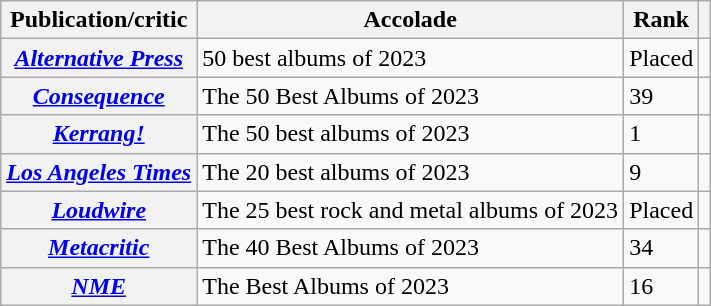<table class="wikitable sortable plainrowheaders">
<tr>
<th scope="col">Publication/critic</th>
<th scope="col">Accolade</th>
<th scope="col">Rank</th>
<th scope="col"></th>
</tr>
<tr>
<th scope="row"><em><a href='#'>Alternative Press</a></em></th>
<td>50 best albums of 2023</td>
<td>Placed</td>
<td></td>
</tr>
<tr>
<th scope="row"><em><a href='#'>Consequence</a></em></th>
<td>The 50 Best Albums of 2023</td>
<td>39</td>
<td></td>
</tr>
<tr>
<th scope="row"><em><a href='#'>Kerrang!</a></em></th>
<td>The 50 best albums of 2023</td>
<td>1</td>
<td></td>
</tr>
<tr>
<th scope="row"><em><a href='#'>Los Angeles Times</a></em></th>
<td>The 20 best albums of 2023</td>
<td>9</td>
<td></td>
</tr>
<tr>
<th scope="row"><em><a href='#'>Loudwire</a></em></th>
<td>The 25 best rock and metal albums of 2023</td>
<td>Placed</td>
<td></td>
</tr>
<tr>
<th scope="row"><em><a href='#'>Metacritic</a></em></th>
<td>The 40 Best Albums of 2023</td>
<td>34</td>
<td></td>
</tr>
<tr>
<th scope="row"><em><a href='#'>NME</a></em></th>
<td>The Best Albums of 2023</td>
<td>16</td>
<td></td>
</tr>
</table>
